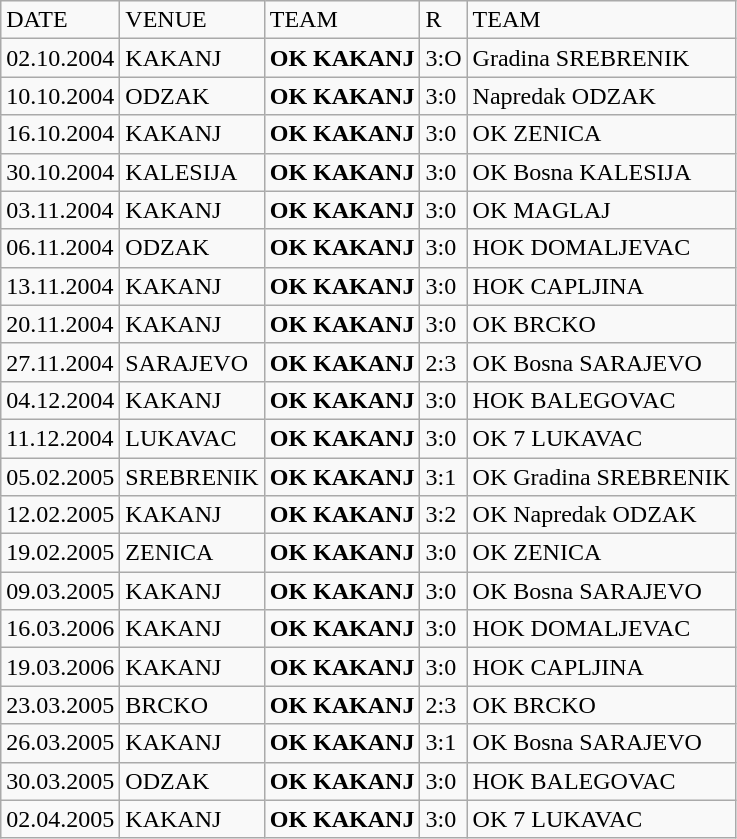<table class="wikitable">
<tr>
<td>DATE</td>
<td>VENUE</td>
<td>TEAM</td>
<td>R</td>
<td>TEAM</td>
</tr>
<tr>
<td>02.10.2004</td>
<td>KAKANJ</td>
<td><strong>OK KAKANJ</strong></td>
<td>3:O</td>
<td>Gradina SREBRENIK</td>
</tr>
<tr>
<td>10.10.2004</td>
<td>ODZAK</td>
<td><strong>OK KAKANJ</strong></td>
<td>3:0</td>
<td>Napredak ODZAK</td>
</tr>
<tr>
<td>16.10.2004</td>
<td>KAKANJ</td>
<td><strong>OK KAKANJ</strong></td>
<td>3:0</td>
<td>OK ZENICA</td>
</tr>
<tr>
<td>30.10.2004</td>
<td>KALESIJA</td>
<td><strong>OK KAKANJ</strong></td>
<td>3:0</td>
<td>OK Bosna KALESIJA</td>
</tr>
<tr>
<td>03.11.2004</td>
<td>KAKANJ</td>
<td><strong>OK KAKANJ</strong></td>
<td>3:0</td>
<td>OK MAGLAJ</td>
</tr>
<tr>
<td>06.11.2004</td>
<td>ODZAK</td>
<td><strong>OK KAKANJ</strong></td>
<td>3:0</td>
<td>HOK DOMALJEVAC</td>
</tr>
<tr>
<td>13.11.2004</td>
<td>KAKANJ</td>
<td><strong>OK KAKANJ</strong></td>
<td>3:0</td>
<td>HOK CAPLJINA</td>
</tr>
<tr>
<td>20.11.2004</td>
<td>KAKANJ</td>
<td><strong>OK KAKANJ</strong></td>
<td>3:0</td>
<td>OK BRCKO</td>
</tr>
<tr>
<td>27.11.2004</td>
<td>SARAJEVO</td>
<td><strong>OK KAKANJ</strong></td>
<td>2:3</td>
<td>OK Bosna SARAJEVO</td>
</tr>
<tr>
<td>04.12.2004</td>
<td>KAKANJ</td>
<td><strong>OK KAKANJ</strong></td>
<td>3:0</td>
<td>HOK BALEGOVAC</td>
</tr>
<tr>
<td>11.12.2004</td>
<td>LUKAVAC</td>
<td><strong>OK KAKANJ</strong></td>
<td>3:0</td>
<td>OK 7 LUKAVAC</td>
</tr>
<tr>
<td>05.02.2005</td>
<td>SREBRENIK</td>
<td><strong>OK KAKANJ</strong></td>
<td>3:1</td>
<td>OK Gradina SREBRENIK</td>
</tr>
<tr>
<td>12.02.2005</td>
<td>KAKANJ</td>
<td><strong>OK KAKANJ</strong></td>
<td>3:2</td>
<td>OK Napredak ODZAK</td>
</tr>
<tr>
<td>19.02.2005</td>
<td>ZENICA</td>
<td><strong>OK KAKANJ</strong></td>
<td>3:0</td>
<td>OK ZENICA</td>
</tr>
<tr>
<td>09.03.2005</td>
<td>KAKANJ</td>
<td><strong>OK KAKANJ</strong></td>
<td>3:0</td>
<td>OK Bosna SARAJEVO</td>
</tr>
<tr>
<td>16.03.2006</td>
<td>KAKANJ</td>
<td><strong>OK KAKANJ</strong></td>
<td>3:0</td>
<td>HOK DOMALJEVAC</td>
</tr>
<tr>
<td>19.03.2006</td>
<td>KAKANJ</td>
<td><strong>OK KAKANJ</strong></td>
<td>3:0</td>
<td>HOK CAPLJINA</td>
</tr>
<tr>
<td>23.03.2005</td>
<td>BRCKO</td>
<td><strong>OK KAKANJ</strong></td>
<td>2:3</td>
<td>OK BRCKO</td>
</tr>
<tr>
<td>26.03.2005</td>
<td>KAKANJ</td>
<td><strong>OK KAKANJ</strong></td>
<td>3:1</td>
<td>OK Bosna SARAJEVO</td>
</tr>
<tr>
<td>30.03.2005</td>
<td>ODZAK</td>
<td><strong>OK KAKANJ</strong></td>
<td>3:0</td>
<td>HOK BALEGOVAC</td>
</tr>
<tr>
<td>02.04.2005</td>
<td>KAKANJ</td>
<td><strong>OK KAKANJ</strong></td>
<td>3:0</td>
<td>OK 7 LUKAVAC</td>
</tr>
</table>
